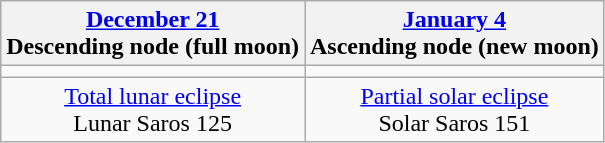<table class="wikitable">
<tr>
<th><a href='#'>December 21</a><br>Descending node (full moon)<br></th>
<th><a href='#'>January 4</a><br>Ascending node (new moon)<br></th>
</tr>
<tr>
<td></td>
<td></td>
</tr>
<tr align=center>
<td><a href='#'>Total lunar eclipse</a><br>Lunar Saros 125</td>
<td><a href='#'>Partial solar eclipse</a><br>Solar Saros 151</td>
</tr>
</table>
